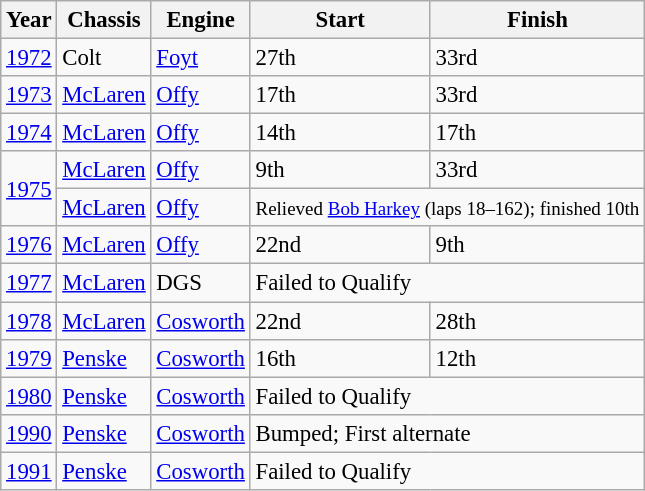<table class="wikitable" style="font-size: 95%;">
<tr>
<th>Year</th>
<th>Chassis</th>
<th>Engine</th>
<th>Start</th>
<th>Finish</th>
</tr>
<tr>
<td><a href='#'>1972</a></td>
<td>Colt</td>
<td><a href='#'>Foyt</a></td>
<td>27th</td>
<td>33rd</td>
</tr>
<tr>
<td><a href='#'>1973</a></td>
<td><a href='#'>McLaren</a></td>
<td><a href='#'>Offy</a></td>
<td>17th</td>
<td>33rd</td>
</tr>
<tr>
<td><a href='#'>1974</a></td>
<td><a href='#'>McLaren</a></td>
<td><a href='#'>Offy</a></td>
<td>14th</td>
<td>17th</td>
</tr>
<tr>
<td rowspan=2><a href='#'>1975</a></td>
<td><a href='#'>McLaren</a></td>
<td><a href='#'>Offy</a></td>
<td>9th</td>
<td>33rd</td>
</tr>
<tr>
<td><a href='#'>McLaren</a></td>
<td><a href='#'>Offy</a></td>
<td colspan=2><small>Relieved <a href='#'>Bob Harkey</a> (laps 18–162); finished 10th </small></td>
</tr>
<tr>
<td><a href='#'>1976</a></td>
<td><a href='#'>McLaren</a></td>
<td><a href='#'>Offy</a></td>
<td>22nd</td>
<td>9th</td>
</tr>
<tr>
<td><a href='#'>1977</a></td>
<td><a href='#'>McLaren</a></td>
<td>DGS</td>
<td colspan=2>Failed to Qualify</td>
</tr>
<tr>
<td><a href='#'>1978</a></td>
<td><a href='#'>McLaren</a></td>
<td><a href='#'>Cosworth</a></td>
<td>22nd</td>
<td>28th</td>
</tr>
<tr>
<td><a href='#'>1979</a></td>
<td><a href='#'>Penske</a></td>
<td><a href='#'>Cosworth</a></td>
<td>16th</td>
<td>12th</td>
</tr>
<tr>
<td><a href='#'>1980</a></td>
<td><a href='#'>Penske</a></td>
<td><a href='#'>Cosworth</a></td>
<td colspan=2>Failed to Qualify</td>
</tr>
<tr>
<td><a href='#'>1990</a></td>
<td><a href='#'>Penske</a></td>
<td><a href='#'>Cosworth</a></td>
<td colspan=2>Bumped; First alternate</td>
</tr>
<tr>
<td><a href='#'>1991</a></td>
<td><a href='#'>Penske</a></td>
<td><a href='#'>Cosworth</a></td>
<td colspan=2>Failed to Qualify</td>
</tr>
</table>
